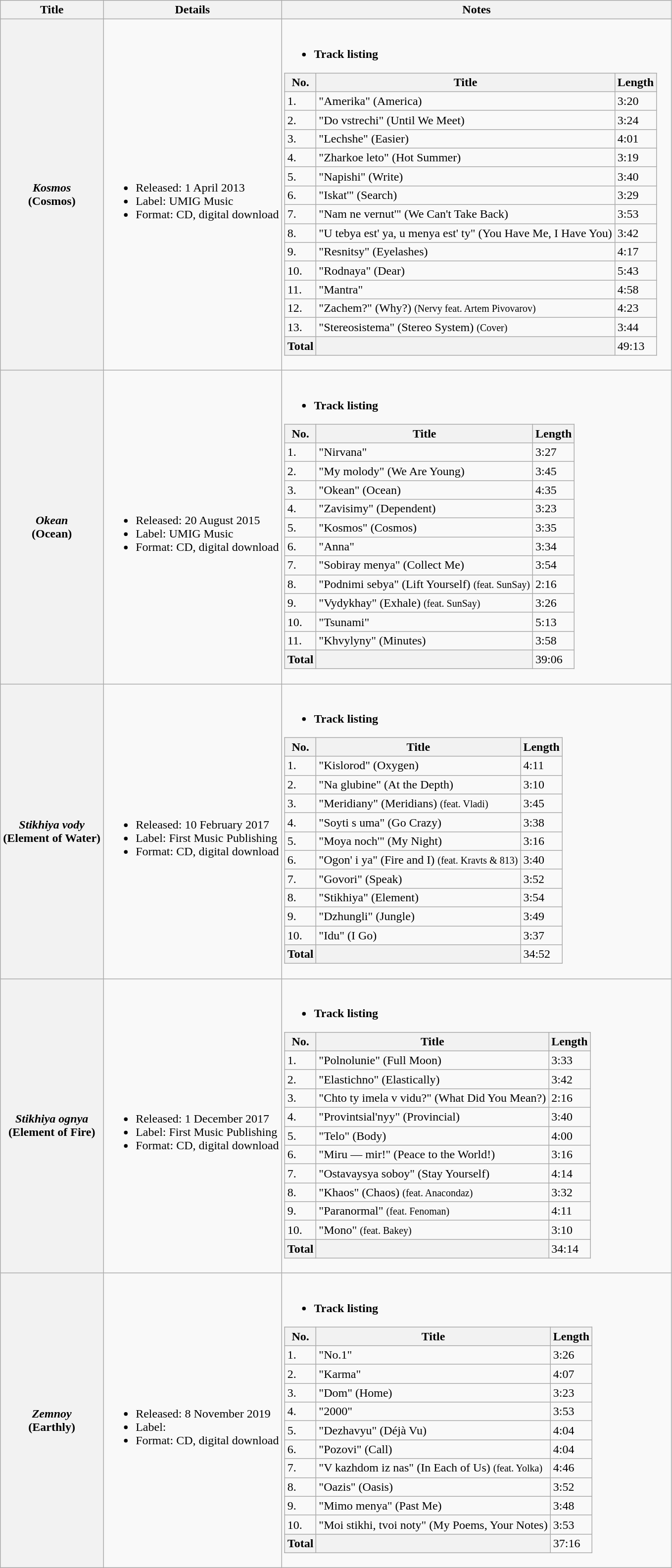<table class="wikitable">
<tr>
<th>Title</th>
<th>Details</th>
<th>Notes</th>
</tr>
<tr>
<th><em>Kosmos</em><br>(Cosmos)</th>
<td><br><ul><li>Released: 1 April 2013</li><li>Label: UMIG Music</li><li>Format: CD, digital download</li></ul></td>
<td><br><ul><li><strong>Track listing</strong></li></ul><table class="wikitable mw-collapsible mw-collapsed">
<tr>
<th>No.</th>
<th>Title</th>
<th>Length</th>
</tr>
<tr>
<td>1.</td>
<td>"Amerika" (America)</td>
<td>3:20</td>
</tr>
<tr>
<td>2.</td>
<td>"Do vstrechi" (Until We Meet)</td>
<td>3:24</td>
</tr>
<tr>
<td>3.</td>
<td>"Lechshe" (Easier)</td>
<td>4:01</td>
</tr>
<tr>
<td>4.</td>
<td>"Zharkoe leto" (Hot Summer)</td>
<td>3:19</td>
</tr>
<tr>
<td>5.</td>
<td>"Napishi" (Write)</td>
<td>3:40</td>
</tr>
<tr>
<td>6.</td>
<td>"Iskat'" (Search)</td>
<td>3:29</td>
</tr>
<tr>
<td>7.</td>
<td>"Nam ne vernut'" (We Can't Take Back)</td>
<td>3:53</td>
</tr>
<tr>
<td>8.</td>
<td>"U tebya est' ya, u menya est' ty" (You Have Me, I Have You)</td>
<td>3:42</td>
</tr>
<tr>
<td>9.</td>
<td>"Resnitsy" (Eyelashes)</td>
<td>4:17</td>
</tr>
<tr>
<td>10.</td>
<td>"Rodnaya" (Dear)</td>
<td>5:43</td>
</tr>
<tr>
<td>11.</td>
<td>"Mantra"</td>
<td>4:58</td>
</tr>
<tr>
<td>12.</td>
<td>"Zachem?" (Why?) <small>(Nervy feat. Artem Pivovarov)</small></td>
<td>4:23</td>
</tr>
<tr>
<td>13.</td>
<td>"Stereosistema" (Stereo System) <small>(Cover)</small></td>
<td>3:44</td>
</tr>
<tr>
<th>Total</th>
<th></th>
<td>49:13</td>
</tr>
</table>
</td>
</tr>
<tr>
<th><em>Okean</em><br>(Ocean)</th>
<td><br><ul><li>Released: 20 August 2015</li><li>Label: UMIG Music</li><li>Format: CD, digital download</li></ul></td>
<td><br><ul><li><strong>Track listing</strong></li></ul><table class="wikitable mw-collapsible mw-collapsed">
<tr>
<th>No.</th>
<th>Title</th>
<th>Length</th>
</tr>
<tr>
<td>1.</td>
<td>"Nirvana"</td>
<td>3:27</td>
</tr>
<tr>
<td>2.</td>
<td>"My molody" (We Are Young)</td>
<td>3:45</td>
</tr>
<tr>
<td>3.</td>
<td>"Okean" (Ocean)</td>
<td>4:35</td>
</tr>
<tr>
<td>4.</td>
<td>"Zavisimy" (Dependent)</td>
<td>3:23</td>
</tr>
<tr>
<td>5.</td>
<td>"Kosmos" (Cosmos)</td>
<td>3:35</td>
</tr>
<tr>
<td>6.</td>
<td>"Anna"</td>
<td>3:34</td>
</tr>
<tr>
<td>7.</td>
<td>"Sobiray menya" (Collect Me)</td>
<td>3:54</td>
</tr>
<tr>
<td>8.</td>
<td>"Podnimi sebya" (Lift Yourself) <small>(feat. SunSay)</small></td>
<td>2:16</td>
</tr>
<tr>
<td>9.</td>
<td>"Vydykhay" (Exhale) <small>(feat. SunSay)</small></td>
<td>3:26</td>
</tr>
<tr>
<td>10.</td>
<td>"Tsunami"</td>
<td>5:13</td>
</tr>
<tr>
<td>11.</td>
<td>"Khvylyny" (Minutes)</td>
<td>3:58</td>
</tr>
<tr>
<th>Total</th>
<th></th>
<td>39:06</td>
</tr>
</table>
</td>
</tr>
<tr>
<th><em>Stikhiya vody</em><br>(Element of Water)</th>
<td><br><ul><li>Released: 10 February 2017</li><li>Label: First Music Publishing</li><li>Format: CD, digital download</li></ul></td>
<td><br><ul><li><strong>Track listing</strong></li></ul><table class="wikitable mw-collapsible mw-collapsed">
<tr>
<th>No.</th>
<th>Title</th>
<th>Length</th>
</tr>
<tr>
<td>1.</td>
<td>"Kislorod" (Oxygen)</td>
<td>4:11</td>
</tr>
<tr>
<td>2.</td>
<td>"Na glubine" (At the Depth)</td>
<td>3:10</td>
</tr>
<tr>
<td>3.</td>
<td>"Meridiany" (Meridians) <small>(feat. Vladi)</small></td>
<td>3:45</td>
</tr>
<tr>
<td>4.</td>
<td>"Soyti s uma" (Go Crazy)</td>
<td>3:38</td>
</tr>
<tr>
<td>5.</td>
<td>"Moya noch'" (My Night)</td>
<td>3:16</td>
</tr>
<tr>
<td>6.</td>
<td>"Ogon' i ya" (Fire and I) <small>(feat. Kravts & 813)</small></td>
<td>3:40</td>
</tr>
<tr>
<td>7.</td>
<td>"Govori" (Speak)</td>
<td>3:52</td>
</tr>
<tr>
<td>8.</td>
<td>"Stikhiya" (Element)</td>
<td>3:54</td>
</tr>
<tr>
<td>9.</td>
<td>"Dzhungli" (Jungle)</td>
<td>3:49</td>
</tr>
<tr>
<td>10.</td>
<td>"Idu" (I Go)</td>
<td>3:37</td>
</tr>
<tr>
<th>Total</th>
<th></th>
<td>34:52</td>
</tr>
</table>
</td>
</tr>
<tr>
<th><em>Stikhiya ognya</em><br>(Element of Fire)</th>
<td><br><ul><li>Released: 1 December 2017</li><li>Label: First Music Publishing</li><li>Format: CD, digital download</li></ul></td>
<td><br><ul><li><strong>Track listing</strong></li></ul><table class="wikitable mw-collapsible mw-collapsed">
<tr>
<th>No.</th>
<th>Title</th>
<th>Length</th>
</tr>
<tr>
<td>1.</td>
<td>"Polnolunie" (Full Moon)</td>
<td>3:33</td>
</tr>
<tr>
<td>2.</td>
<td>"Elastichno" (Elastically)</td>
<td>3:42</td>
</tr>
<tr>
<td>3.</td>
<td>"Chto ty imela v vidu?" (What Did You Mean?)</td>
<td>2:16</td>
</tr>
<tr>
<td>4.</td>
<td>"Provintsial'nyy" (Provincial)</td>
<td>3:40</td>
</tr>
<tr>
<td>5.</td>
<td>"Telo" (Body)</td>
<td>4:00</td>
</tr>
<tr>
<td>6.</td>
<td>"Miru — mir!" (Peace to the World!)</td>
<td>3:16</td>
</tr>
<tr>
<td>7.</td>
<td>"Ostavaysya soboy" (Stay Yourself)</td>
<td>4:14</td>
</tr>
<tr>
<td>8.</td>
<td>"Khaos" (Chaos) <small>(feat. Anacondaz)</small></td>
<td>3:32</td>
</tr>
<tr>
<td>9.</td>
<td>"Paranormal" <small>(feat. Fenoman)</small></td>
<td>4:11</td>
</tr>
<tr>
<td>10.</td>
<td>"Mono" <small>(feat. Bakey)</small></td>
<td>3:10</td>
</tr>
<tr>
<th>Total</th>
<th></th>
<td>34:14</td>
</tr>
</table>
</td>
</tr>
<tr>
<th><em>Zemnoy</em><br>(Earthly)</th>
<td><br><ul><li>Released: 8 November 2019</li><li>Label:  </li><li>Format: CD, digital download</li></ul></td>
<td><br><ul><li><strong>Track listing</strong></li></ul><table class="wikitable mw-collapsible mw-collapsed">
<tr>
<th>No.</th>
<th>Title</th>
<th>Length</th>
</tr>
<tr>
<td>1.</td>
<td>"No.1"</td>
<td>3:26</td>
</tr>
<tr>
<td>2.</td>
<td>"Karma"</td>
<td>4:07</td>
</tr>
<tr>
<td>3.</td>
<td>"Dom" (Home)</td>
<td>3:23</td>
</tr>
<tr>
<td>4.</td>
<td>"2000"</td>
<td>3:53</td>
</tr>
<tr>
<td>5.</td>
<td>"Dezhavyu" (Déjà Vu)</td>
<td>4:04</td>
</tr>
<tr>
<td>6.</td>
<td>"Pozovi" (Call)</td>
<td>4:04</td>
</tr>
<tr>
<td>7.</td>
<td>"V kazhdom iz nas" (In Each of Us) <small>(feat. Yolka)</small></td>
<td>4:46</td>
</tr>
<tr>
<td>8.</td>
<td>"Oazis" (Oasis)</td>
<td>3:52</td>
</tr>
<tr>
<td>9.</td>
<td>"Mimo menya" (Past Me)</td>
<td>3:48</td>
</tr>
<tr>
<td>10.</td>
<td>"Moi stikhi, tvoi noty" (My Poems, Your Notes)</td>
<td>3:53</td>
</tr>
<tr>
<th>Total</th>
<th></th>
<td>37:16</td>
</tr>
</table>
</td>
</tr>
</table>
